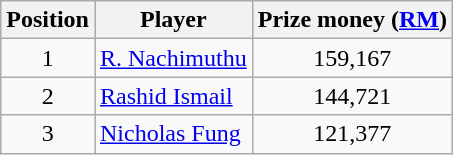<table class=wikitable>
<tr>
<th>Position</th>
<th>Player</th>
<th>Prize money (<a href='#'>RM</a>)</th>
</tr>
<tr>
<td align=center>1</td>
<td> <a href='#'>R. Nachimuthu</a></td>
<td align=center>159,167</td>
</tr>
<tr>
<td align=center>2</td>
<td> <a href='#'>Rashid Ismail</a></td>
<td align=center>144,721</td>
</tr>
<tr>
<td align=center>3</td>
<td> <a href='#'>Nicholas Fung</a></td>
<td align=center>121,377</td>
</tr>
</table>
